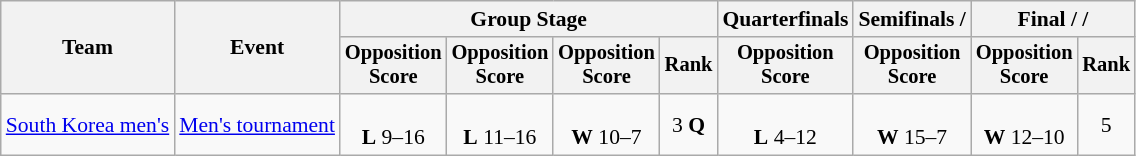<table class=wikitable style=font-size:90%;text-align:center>
<tr>
<th rowspan=2>Team</th>
<th rowspan=2>Event</th>
<th colspan=4>Group Stage</th>
<th>Quarterfinals</th>
<th>Semifinals / </th>
<th colspan=2>Final /  / </th>
</tr>
<tr style=font-size:95%>
<th>Opposition<br>Score</th>
<th>Opposition<br>Score</th>
<th>Opposition<br>Score</th>
<th>Rank</th>
<th>Opposition<br>Score</th>
<th>Opposition<br>Score</th>
<th>Opposition<br>Score</th>
<th>Rank</th>
</tr>
<tr>
<td align=left><a href='#'>South Korea men's</a></td>
<td align=left><a href='#'>Men's tournament</a></td>
<td><br><strong>L</strong> 9–16</td>
<td><br><strong>L</strong> 11–16</td>
<td><br><strong>W</strong> 10–7</td>
<td>3 <strong>Q</strong></td>
<td><br><strong>L</strong> 4–12</td>
<td><br><strong>W</strong> 15–7</td>
<td><br><strong>W</strong> 12–10</td>
<td>5</td>
</tr>
</table>
